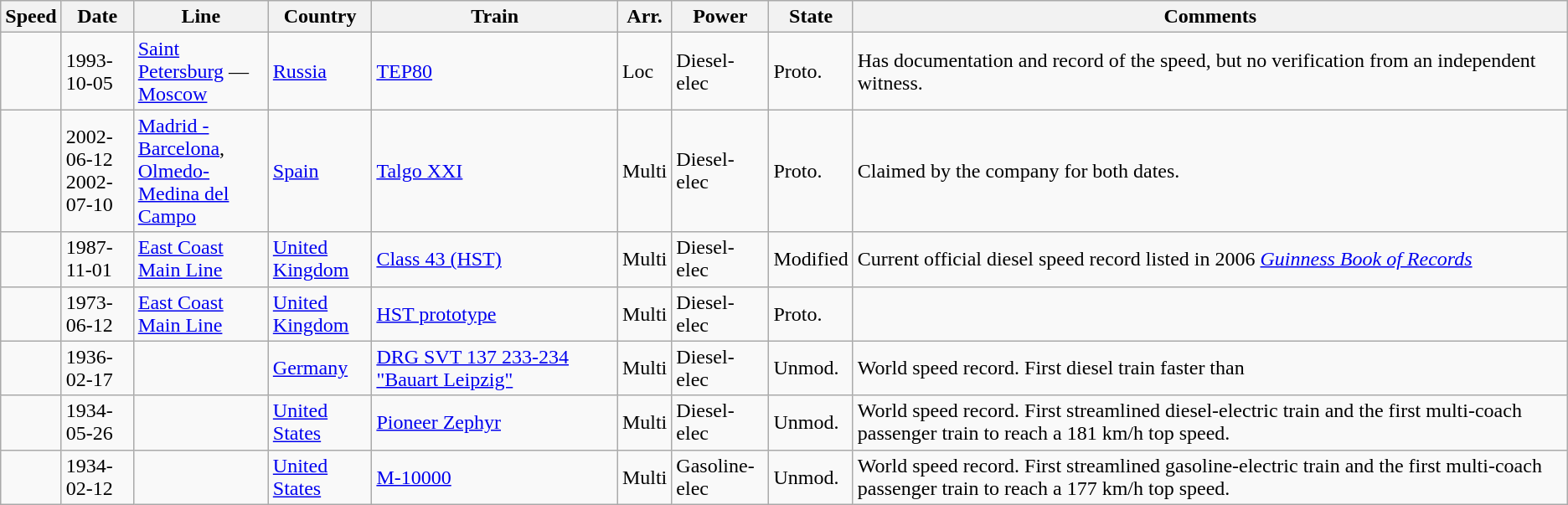<table class="wikitable sortable">
<tr>
<th scope="col">Speed</th>
<th scope="col" style="width:50px;">Date</th>
<th scope="col" style="width:100px;">Line</th>
<th scope="col" style="width:75px;">Country</th>
<th scope="col">Train</th>
<th scope="col">Arr. </th>
<th scope="col" style="width:70px;">Power   </th>
<th scope="col">State                    </th>
<th scope="col">Comments</th>
</tr>
<tr>
<td></td>
<td>1993-10-05</td>
<td><a href='#'>Saint Petersburg</a> — <a href='#'>Moscow</a></td>
<td><a href='#'>Russia</a></td>
<td><a href='#'>TEP80</a></td>
<td>Loc</td>
<td>Diesel-elec</td>
<td>Proto.</td>
<td>Has documentation and record of the speed, but no verification from an independent witness.</td>
</tr>
<tr>
<td></td>
<td>2002-06-12<br>2002-07-10</td>
<td><a href='#'>Madrid - Barcelona</a>, <a href='#'>Olmedo-Medina del Campo</a></td>
<td><a href='#'>Spain</a></td>
<td><a href='#'>Talgo XXI</a></td>
<td>Multi</td>
<td>Diesel-elec</td>
<td>Proto.</td>
<td>Claimed by the company for both dates.</td>
</tr>
<tr>
<td></td>
<td>1987-11-01</td>
<td><a href='#'>East Coast Main Line</a></td>
<td><a href='#'>United Kingdom</a></td>
<td><a href='#'>Class 43 (HST)</a></td>
<td>Multi</td>
<td>Diesel-elec</td>
<td>Modified</td>
<td>Current official diesel speed record listed in 2006 <em><a href='#'>Guinness Book of Records</a></em></td>
</tr>
<tr>
<td></td>
<td>1973-06-12</td>
<td><a href='#'>East Coast Main Line</a></td>
<td><a href='#'>United Kingdom</a></td>
<td><a href='#'>HST prototype</a></td>
<td>Multi</td>
<td>Diesel-elec</td>
<td>Proto.</td>
<td></td>
</tr>
<tr>
<td></td>
<td>1936-02-17</td>
<td></td>
<td><a href='#'>Germany</a></td>
<td><a href='#'>DRG SVT 137 233-234 "Bauart Leipzig"</a></td>
<td>Multi</td>
<td>Diesel-elec</td>
<td>Unmod.</td>
<td>World speed record. First diesel train faster than </td>
</tr>
<tr>
<td></td>
<td>1934-05-26</td>
<td></td>
<td><a href='#'>United States</a></td>
<td><a href='#'>Pioneer Zephyr</a></td>
<td>Multi</td>
<td>Diesel-elec</td>
<td>Unmod.</td>
<td>World speed record. First streamlined diesel-electric train and the first multi-coach passenger train to reach a 181 km/h top speed.</td>
</tr>
<tr>
<td></td>
<td>1934-02-12</td>
<td></td>
<td><a href='#'>United States</a></td>
<td><a href='#'>M-10000</a></td>
<td>Multi</td>
<td>Gasoline-elec</td>
<td>Unmod.</td>
<td>World speed record. First streamlined gasoline-electric train and the first multi-coach passenger train to reach a 177 km/h top speed.</td>
</tr>
</table>
